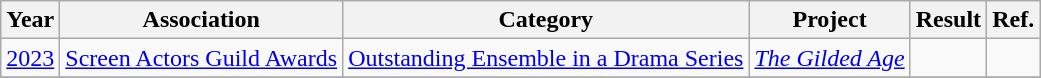<table class="wikitable">
<tr>
<th>Year</th>
<th>Association</th>
<th>Category</th>
<th>Project</th>
<th>Result</th>
<th>Ref.</th>
</tr>
<tr>
<td align="center"><a href='#'>2023</a></td>
<td><a href='#'>Screen Actors Guild Awards</a></td>
<td><a href='#'>Outstanding Ensemble in a Drama Series</a></td>
<td><em><a href='#'>The Gilded Age</a></em></td>
<td></td>
<td align="center"></td>
</tr>
<tr>
</tr>
</table>
